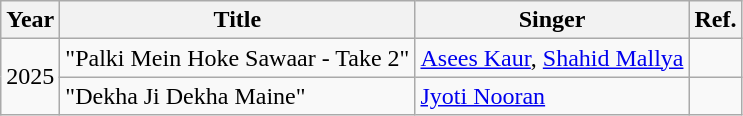<table class="wikitable">
<tr>
<th>Year</th>
<th>Title</th>
<th>Singer</th>
<th>Ref.</th>
</tr>
<tr>
<td rowspan="2">2025</td>
<td>"Palki Mein Hoke Sawaar - Take 2"</td>
<td><a href='#'>Asees Kaur</a>, <a href='#'>Shahid Mallya</a></td>
<td></td>
</tr>
<tr>
<td>"Dekha Ji Dekha Maine"</td>
<td><a href='#'>Jyoti Nooran</a></td>
<td></td>
</tr>
</table>
